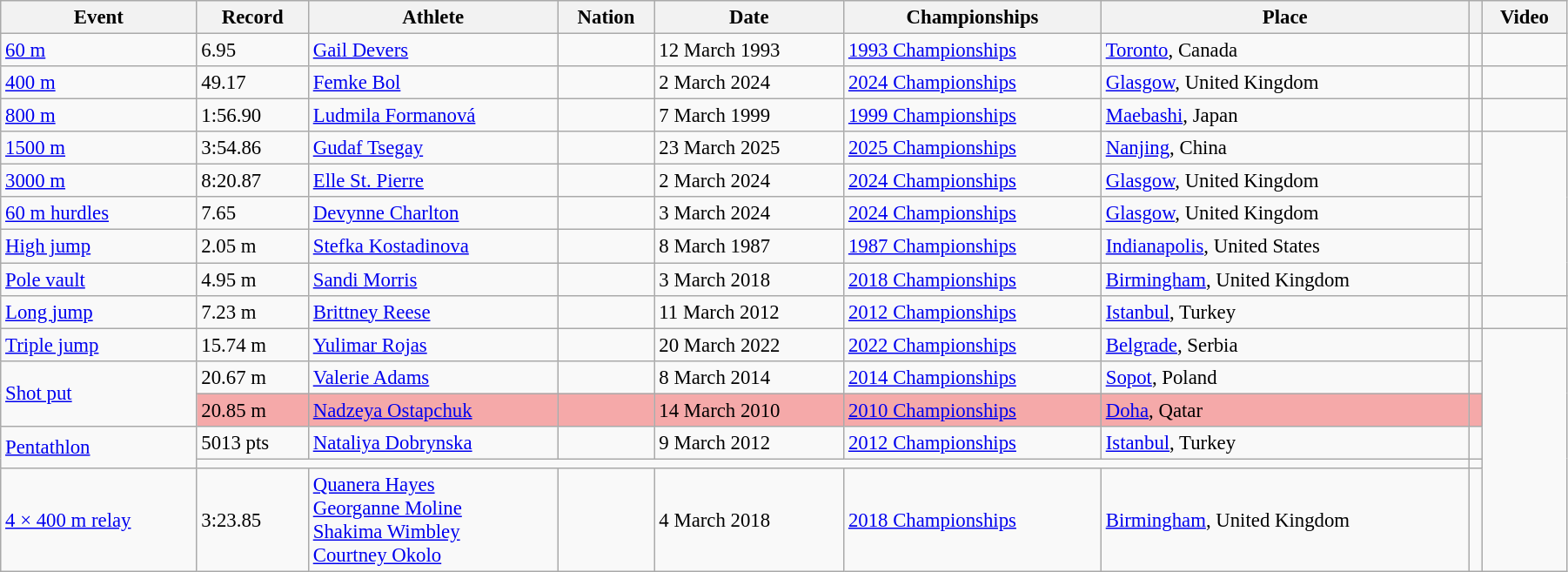<table class="wikitable" style="font-size:95%; width: 95%">
<tr>
<th>Event</th>
<th>Record</th>
<th>Athlete</th>
<th>Nation</th>
<th>Date</th>
<th>Championships</th>
<th>Place</th>
<th></th>
<th>Video</th>
</tr>
<tr>
<td><a href='#'>60 m</a></td>
<td>6.95</td>
<td><a href='#'>Gail Devers</a></td>
<td></td>
<td>12 March 1993</td>
<td><a href='#'>1993 Championships</a></td>
<td><a href='#'>Toronto</a>, Canada</td>
<td></td>
<td></td>
</tr>
<tr>
<td><a href='#'>400 m</a></td>
<td>49.17</td>
<td><a href='#'>Femke Bol</a></td>
<td></td>
<td>2 March 2024</td>
<td><a href='#'>2024 Championships</a></td>
<td><a href='#'>Glasgow</a>, United Kingdom</td>
<td></td>
<td></td>
</tr>
<tr>
<td><a href='#'>800 m</a></td>
<td>1:56.90</td>
<td><a href='#'>Ludmila Formanová</a></td>
<td></td>
<td>7 March  1999</td>
<td><a href='#'>1999 Championships</a></td>
<td><a href='#'>Maebashi</a>, Japan</td>
<td></td>
<td></td>
</tr>
<tr>
<td><a href='#'>1500 m</a></td>
<td>3:54.86</td>
<td><a href='#'>Gudaf Tsegay</a></td>
<td></td>
<td>23 March 2025</td>
<td><a href='#'>2025 Championships</a></td>
<td><a href='#'>Nanjing</a>, China</td>
<td></td>
</tr>
<tr>
<td><a href='#'>3000 m</a></td>
<td>8:20.87</td>
<td><a href='#'>Elle St. Pierre</a></td>
<td></td>
<td>2 March 2024</td>
<td><a href='#'>2024 Championships</a></td>
<td><a href='#'>Glasgow</a>, United Kingdom</td>
<td></td>
</tr>
<tr>
<td><a href='#'>60 m hurdles</a></td>
<td>7.65</td>
<td><a href='#'>Devynne Charlton</a></td>
<td></td>
<td>3 March 2024</td>
<td><a href='#'>2024 Championships</a></td>
<td><a href='#'>Glasgow</a>, United Kingdom</td>
<td></td>
</tr>
<tr>
<td><a href='#'>High jump</a></td>
<td>2.05 m</td>
<td><a href='#'>Stefka Kostadinova</a></td>
<td></td>
<td>8 March 1987</td>
<td><a href='#'>1987 Championships</a></td>
<td><a href='#'>Indianapolis</a>, United States</td>
<td></td>
</tr>
<tr>
<td><a href='#'>Pole vault</a></td>
<td>4.95 m</td>
<td><a href='#'>Sandi Morris</a></td>
<td></td>
<td>3 March 2018</td>
<td><a href='#'>2018 Championships</a></td>
<td><a href='#'>Birmingham</a>, United Kingdom</td>
<td></td>
</tr>
<tr>
<td><a href='#'>Long jump</a></td>
<td>7.23 m</td>
<td><a href='#'>Brittney Reese</a></td>
<td></td>
<td>11 March 2012</td>
<td><a href='#'>2012 Championships</a></td>
<td><a href='#'>Istanbul</a>, Turkey</td>
<td></td>
<td></td>
</tr>
<tr>
<td><a href='#'>Triple jump</a></td>
<td>15.74 m</td>
<td><a href='#'>Yulimar Rojas</a></td>
<td></td>
<td>20 March 2022</td>
<td><a href='#'>2022 Championships</a></td>
<td><a href='#'>Belgrade</a>, Serbia</td>
<td></td>
</tr>
<tr>
<td rowspan=2><a href='#'>Shot put</a></td>
<td>20.67 m</td>
<td><a href='#'>Valerie Adams</a></td>
<td></td>
<td>8 March 2014</td>
<td><a href='#'>2014 Championships</a></td>
<td><a href='#'>Sopot</a>, Poland</td>
<td></td>
</tr>
<tr bgcolor=#F5A9A9>
<td>20.85 m </td>
<td><a href='#'>Nadzeya Ostapchuk</a></td>
<td></td>
<td>14 March 2010</td>
<td><a href='#'>2010 Championships</a></td>
<td><a href='#'>Doha</a>, Qatar</td>
<td></td>
</tr>
<tr>
<td rowspan=2><a href='#'>Pentathlon</a></td>
<td>5013 pts</td>
<td><a href='#'>Nataliya Dobrynska</a></td>
<td></td>
<td>9 March 2012</td>
<td><a href='#'>2012 Championships</a></td>
<td><a href='#'>Istanbul</a>, Turkey</td>
<td></td>
</tr>
<tr>
<td colspan=6></td>
<td></td>
</tr>
<tr>
<td><a href='#'>4 × 400 m relay</a></td>
<td>3:23.85</td>
<td><a href='#'>Quanera Hayes</a><br><a href='#'>Georganne Moline</a><br><a href='#'>Shakima Wimbley</a><br><a href='#'>Courtney Okolo</a></td>
<td></td>
<td>4 March 2018</td>
<td><a href='#'>2018 Championships</a></td>
<td><a href='#'>Birmingham</a>, United Kingdom</td>
<td></td>
</tr>
</table>
